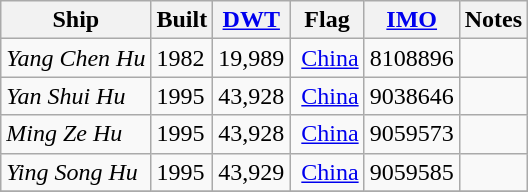<table class="wikitable">
<tr>
<th>Ship</th>
<th>Built</th>
<th><a href='#'>DWT</a></th>
<th>Flag</th>
<th><a href='#'>IMO</a></th>
<th>Notes</th>
</tr>
<tr>
<td><em>Yang Chen Hu</em></td>
<td>1982</td>
<td align=right>19,989</td>
<td> <a href='#'>China</a></td>
<td>8108896</td>
<td></td>
</tr>
<tr>
<td><em>Yan Shui Hu</em></td>
<td>1995</td>
<td align=right>43,928</td>
<td> <a href='#'>China</a></td>
<td>9038646</td>
<td></td>
</tr>
<tr>
<td><em>Ming Ze Hu</em></td>
<td>1995</td>
<td align=right>43,928</td>
<td> <a href='#'>China</a></td>
<td>9059573</td>
<td></td>
</tr>
<tr>
<td><em>Ying Song Hu</em></td>
<td>1995</td>
<td align=right>43,929</td>
<td> <a href='#'>China</a></td>
<td>9059585</td>
<td></td>
</tr>
<tr>
</tr>
</table>
